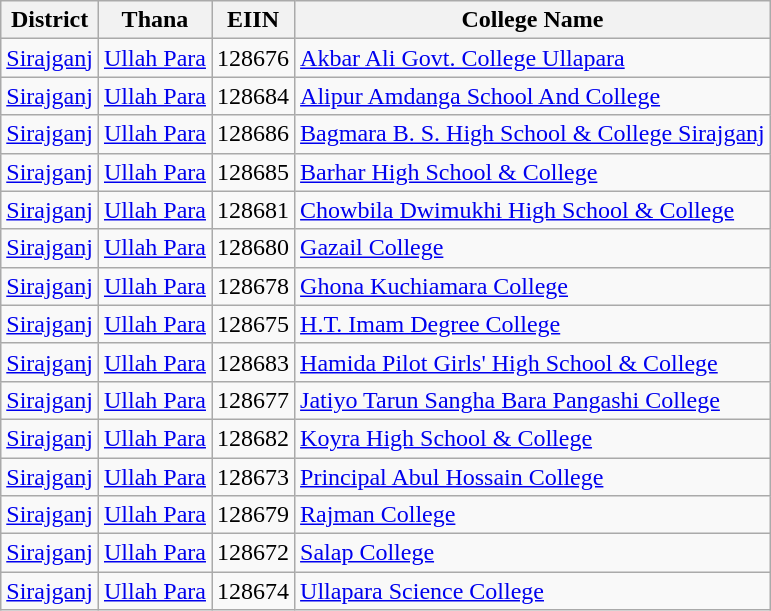<table class="wikitable">
<tr>
<th style="text-align: center;">District</th>
<th style="text-align: center;">Thana</th>
<th style="text-align: center;">EIIN</th>
<th style="text-align: center;">College Name</th>
</tr>
<tr>
<td style="text-align: center;"><a href='#'>Sirajganj</a></td>
<td style="text-align: center;"><a href='#'>Ullah Para</a></td>
<td style="text-align: center;">128676</td>
<td><a href='#'>Akbar Ali Govt. College Ullapara</a></td>
</tr>
<tr>
<td style="text-align: center;"><a href='#'>Sirajganj</a></td>
<td style="text-align: center;"><a href='#'>Ullah Para</a></td>
<td style="text-align: center;">128684</td>
<td><a href='#'>Alipur Amdanga School And College</a></td>
</tr>
<tr>
<td style="text-align: center;"><a href='#'>Sirajganj</a></td>
<td style="text-align: center;"><a href='#'>Ullah Para</a></td>
<td style="text-align: center;">128686</td>
<td><a href='#'>Bagmara B. S. High School & College Sirajganj</a></td>
</tr>
<tr>
<td style="text-align: center;"><a href='#'>Sirajganj</a></td>
<td style="text-align: center;"><a href='#'>Ullah Para</a></td>
<td style="text-align: center;">128685</td>
<td><a href='#'>Barhar High School & College</a></td>
</tr>
<tr>
<td style="text-align: center;"><a href='#'>Sirajganj</a></td>
<td style="text-align: center;"><a href='#'>Ullah Para</a></td>
<td style="text-align: center;">128681</td>
<td><a href='#'>Chowbila Dwimukhi High School & College</a></td>
</tr>
<tr>
<td style="text-align: center;"><a href='#'>Sirajganj</a></td>
<td style="text-align: center;"><a href='#'>Ullah Para</a></td>
<td style="text-align: center;">128680</td>
<td><a href='#'>Gazail College</a></td>
</tr>
<tr>
<td style="text-align: center;"><a href='#'>Sirajganj</a></td>
<td style="text-align: center;"><a href='#'>Ullah Para</a></td>
<td style="text-align: center;">128678</td>
<td><a href='#'>Ghona Kuchiamara College</a></td>
</tr>
<tr>
<td style="text-align: center;"><a href='#'>Sirajganj</a></td>
<td style="text-align: center;"><a href='#'>Ullah Para</a></td>
<td style="text-align: center;">128675</td>
<td><a href='#'>H.T. Imam Degree College</a></td>
</tr>
<tr>
<td style="text-align: center;"><a href='#'>Sirajganj</a></td>
<td style="text-align: center;"><a href='#'>Ullah Para</a></td>
<td style="text-align: center;">128683</td>
<td><a href='#'>Hamida Pilot Girls' High School & College</a></td>
</tr>
<tr>
<td style="text-align: center;"><a href='#'>Sirajganj</a></td>
<td style="text-align: center;"><a href='#'>Ullah Para</a></td>
<td style="text-align: center;">128677</td>
<td><a href='#'>Jatiyo Tarun Sangha Bara Pangashi College</a></td>
</tr>
<tr>
<td style="text-align: center;"><a href='#'>Sirajganj</a></td>
<td style="text-align: center;"><a href='#'>Ullah Para</a></td>
<td style="text-align: center;">128682</td>
<td><a href='#'>Koyra High School & College</a></td>
</tr>
<tr>
<td style="text-align: center;"><a href='#'>Sirajganj</a></td>
<td style="text-align: center;"><a href='#'>Ullah Para</a></td>
<td style="text-align: center;">128673</td>
<td><a href='#'>Principal Abul Hossain College</a></td>
</tr>
<tr>
<td style="text-align: center;"><a href='#'>Sirajganj</a></td>
<td style="text-align: center;"><a href='#'>Ullah Para</a></td>
<td style="text-align: center;">128679</td>
<td><a href='#'>Rajman College</a></td>
</tr>
<tr>
<td style="text-align: center;"><a href='#'>Sirajganj</a></td>
<td style="text-align: center;"><a href='#'>Ullah Para</a></td>
<td style="text-align: center;">128672</td>
<td><a href='#'>Salap College</a></td>
</tr>
<tr>
<td style="text-align: center;"><a href='#'>Sirajganj</a></td>
<td style="text-align: center;"><a href='#'>Ullah Para</a></td>
<td style="text-align: center;">128674</td>
<td><a href='#'>Ullapara Science College</a></td>
</tr>
</table>
